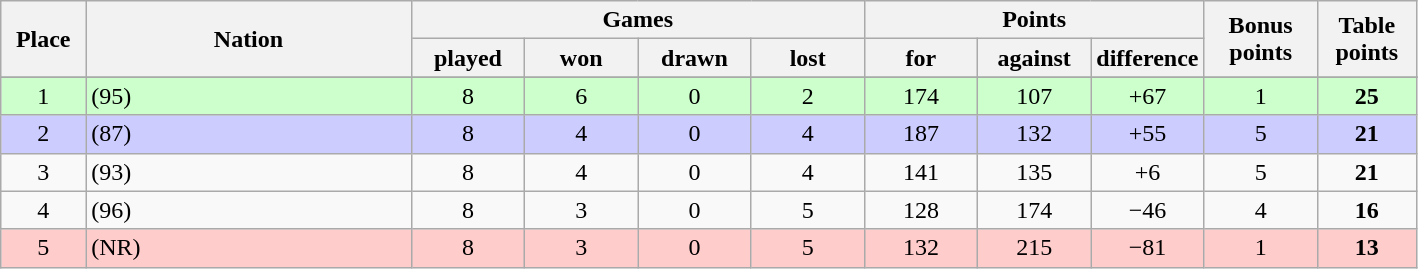<table class="wikitable">
<tr>
<th rowspan=2 width="6%">Place</th>
<th rowspan=2 width="23%">Nation</th>
<th colspan=4 width="40%">Games</th>
<th colspan=3 width="24%">Points</th>
<th rowspan=2 width="8%">Bonus<br>points</th>
<th rowspan=2 width="10%">Table<br>points</th>
</tr>
<tr>
<th width="8%">played</th>
<th width="8%">won</th>
<th width="8%">drawn</th>
<th width="8%">lost</th>
<th width="8%">for</th>
<th width="8%">against</th>
<th width="8%">difference</th>
</tr>
<tr>
</tr>
<tr align=center bgcolor="#ccffcc">
<td>1</td>
<td align=left> (95)</td>
<td>8</td>
<td>6</td>
<td>0</td>
<td>2</td>
<td>174</td>
<td>107</td>
<td>+67</td>
<td>1</td>
<td><strong>25</strong></td>
</tr>
<tr align=center bgcolor="#ccccff">
<td>2</td>
<td align=left> (87)</td>
<td>8</td>
<td>4</td>
<td>0</td>
<td>4</td>
<td>187</td>
<td>132</td>
<td>+55</td>
<td>5</td>
<td><strong>21</strong></td>
</tr>
<tr align=center>
<td>3</td>
<td align=left> (93)</td>
<td>8</td>
<td>4</td>
<td>0</td>
<td>4</td>
<td>141</td>
<td>135</td>
<td>+6</td>
<td>5</td>
<td><strong>21</strong></td>
</tr>
<tr align=center>
<td>4</td>
<td align=left> (96)</td>
<td>8</td>
<td>3</td>
<td>0</td>
<td>5</td>
<td>128</td>
<td>174</td>
<td>−46</td>
<td>4</td>
<td><strong>16</strong></td>
</tr>
<tr align=center bgcolor="#ffcccc">
<td>5</td>
<td align=left> (NR)</td>
<td>8</td>
<td>3</td>
<td>0</td>
<td>5</td>
<td>132</td>
<td>215</td>
<td>−81</td>
<td>1</td>
<td><strong>13</strong></td>
</tr>
</table>
